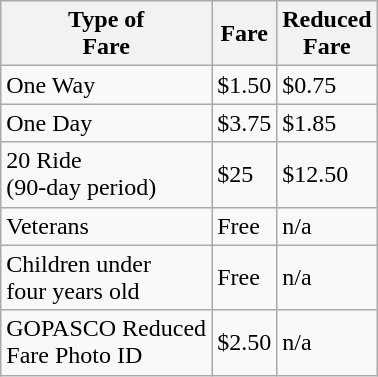<table class="wikitable">
<tr>
<th>Type of<br>Fare</th>
<th>Fare</th>
<th>Reduced<br>Fare</th>
</tr>
<tr>
<td>One Way</td>
<td>$1.50</td>
<td>$0.75</td>
</tr>
<tr>
<td>One Day</td>
<td>$3.75</td>
<td>$1.85</td>
</tr>
<tr>
<td>20 Ride<br>(90-day period)</td>
<td>$25</td>
<td>$12.50</td>
</tr>
<tr>
<td>Veterans</td>
<td>Free</td>
<td>n/a</td>
</tr>
<tr>
<td>Children under<br>four years old</td>
<td>Free</td>
<td>n/a</td>
</tr>
<tr>
<td>GOPASCO Reduced<br>Fare Photo ID</td>
<td>$2.50</td>
<td>n/a</td>
</tr>
</table>
